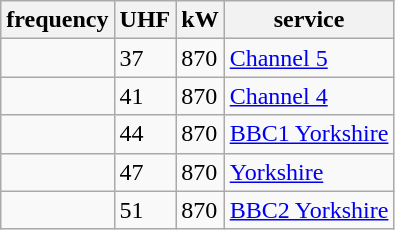<table class="wikitable sortable">
<tr>
<th>frequency</th>
<th>UHF</th>
<th>kW</th>
<th>service</th>
</tr>
<tr>
<td></td>
<td>37</td>
<td>870</td>
<td><a href='#'>Channel 5</a></td>
</tr>
<tr>
<td></td>
<td>41</td>
<td>870</td>
<td><a href='#'>Channel 4</a></td>
</tr>
<tr>
<td></td>
<td>44</td>
<td>870</td>
<td><a href='#'>BBC1 Yorkshire</a></td>
</tr>
<tr>
<td></td>
<td>47</td>
<td>870</td>
<td><a href='#'>Yorkshire</a></td>
</tr>
<tr>
<td></td>
<td>51</td>
<td>870</td>
<td><a href='#'>BBC2 Yorkshire</a></td>
</tr>
</table>
